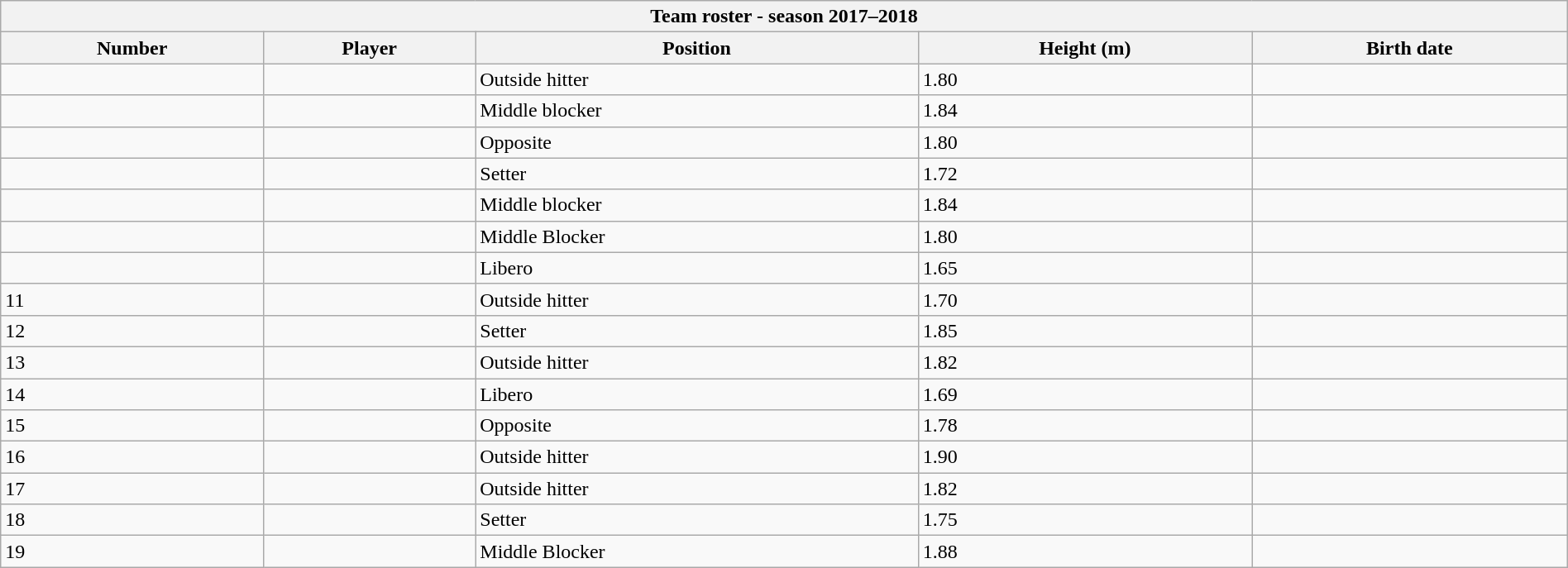<table class="wikitable collapsible collapsed" style="width:100%;">
<tr>
<th colspan=6><strong>Team roster - season 2017–2018</strong></th>
</tr>
<tr>
<th>Number</th>
<th>Player</th>
<th>Position</th>
<th>Height (m)</th>
<th>Birth date</th>
</tr>
<tr>
<td></td>
<td align=left> </td>
<td>Outside hitter</td>
<td>1.80</td>
<td align=right></td>
</tr>
<tr>
<td></td>
<td align=left> </td>
<td>Middle blocker</td>
<td>1.84</td>
<td align=right></td>
</tr>
<tr>
<td></td>
<td align=left> </td>
<td>Opposite</td>
<td>1.80</td>
<td align=right></td>
</tr>
<tr>
<td></td>
<td align=left> </td>
<td>Setter</td>
<td>1.72</td>
<td align=right></td>
</tr>
<tr>
<td></td>
<td align=left> </td>
<td>Middle blocker</td>
<td>1.84</td>
<td align=right></td>
</tr>
<tr>
<td></td>
<td align=left> </td>
<td>Middle Blocker</td>
<td>1.80</td>
<td align=right></td>
</tr>
<tr>
<td></td>
<td align=left> </td>
<td>Libero</td>
<td>1.65</td>
<td align=right></td>
</tr>
<tr>
<td>11</td>
<td align=left> </td>
<td>Outside hitter</td>
<td>1.70</td>
<td align=right></td>
</tr>
<tr>
<td>12</td>
<td align=left> </td>
<td>Setter</td>
<td>1.85</td>
<td align=right></td>
</tr>
<tr>
<td>13</td>
<td align=left> </td>
<td>Outside hitter</td>
<td>1.82</td>
<td align=right></td>
</tr>
<tr>
<td>14</td>
<td align=left> </td>
<td>Libero</td>
<td>1.69</td>
<td align=right></td>
</tr>
<tr>
<td>15</td>
<td align=left> </td>
<td>Opposite</td>
<td>1.78</td>
<td align=right></td>
</tr>
<tr>
<td>16</td>
<td align=left> </td>
<td>Outside hitter</td>
<td>1.90</td>
<td align=right></td>
</tr>
<tr>
<td>17</td>
<td align=left> </td>
<td>Outside hitter</td>
<td>1.82</td>
<td align=right></td>
</tr>
<tr>
<td>18</td>
<td align=left> </td>
<td>Setter</td>
<td>1.75</td>
<td align=right></td>
</tr>
<tr>
<td>19</td>
<td align=left> </td>
<td>Middle Blocker</td>
<td>1.88</td>
<td align=right></td>
</tr>
</table>
